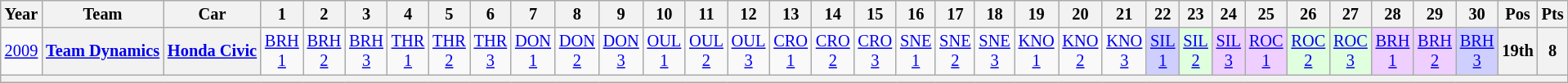<table class="wikitable" style="text-align:center; font-size:85%">
<tr>
<th>Year</th>
<th>Team</th>
<th>Car</th>
<th>1</th>
<th>2</th>
<th>3</th>
<th>4</th>
<th>5</th>
<th>6</th>
<th>7</th>
<th>8</th>
<th>9</th>
<th>10</th>
<th>11</th>
<th>12</th>
<th>13</th>
<th>14</th>
<th>15</th>
<th>16</th>
<th>17</th>
<th>18</th>
<th>19</th>
<th>20</th>
<th>21</th>
<th>22</th>
<th>23</th>
<th>24</th>
<th>25</th>
<th>26</th>
<th>27</th>
<th>28</th>
<th>29</th>
<th>30</th>
<th>Pos</th>
<th>Pts</th>
</tr>
<tr>
<td><a href='#'>2009</a></td>
<th nowrap><a href='#'>Team Dynamics</a></th>
<th nowrap><a href='#'>Honda Civic</a></th>
<td><a href='#'>BRH<br>1</a></td>
<td><a href='#'>BRH<br>2</a></td>
<td><a href='#'>BRH<br>3</a></td>
<td><a href='#'>THR<br>1</a></td>
<td><a href='#'>THR<br>2</a></td>
<td><a href='#'>THR<br>3</a></td>
<td><a href='#'>DON<br>1</a></td>
<td><a href='#'>DON<br>2</a></td>
<td><a href='#'>DON<br>3</a></td>
<td><a href='#'>OUL<br>1</a></td>
<td><a href='#'>OUL<br>2</a></td>
<td><a href='#'>OUL<br>3</a></td>
<td><a href='#'>CRO<br>1</a></td>
<td><a href='#'>CRO<br>2</a></td>
<td><a href='#'>CRO<br>3</a></td>
<td><a href='#'>SNE<br>1</a></td>
<td><a href='#'>SNE<br>2</a></td>
<td><a href='#'>SNE<br>3</a></td>
<td><a href='#'>KNO<br>1</a></td>
<td><a href='#'>KNO<br>2</a></td>
<td><a href='#'>KNO<br>3</a></td>
<td style="background:#CFCFFF;"><a href='#'>SIL<br>1</a><br></td>
<td style="background:#DFFFDF;"><a href='#'>SIL<br>2</a><br></td>
<td style="background:#EFCFFF;"><a href='#'>SIL<br>3</a><br></td>
<td style="background:#EFCFFF;"><a href='#'>ROC<br>1</a><br></td>
<td style="background:#DFFFDF;"><a href='#'>ROC<br>2</a><br></td>
<td style="background:#DFFFDF;"><a href='#'>ROC<br>3</a><br></td>
<td style="background:#EFCFFF;"><a href='#'>BRH<br>1</a><br></td>
<td style="background:#EFCFFF;"><a href='#'>BRH<br>2</a><br></td>
<td style="background:#CFCFFF;"><a href='#'>BRH<br>3</a><br></td>
<th>19th</th>
<th>8</th>
</tr>
<tr>
<th colspan="35"></th>
</tr>
</table>
